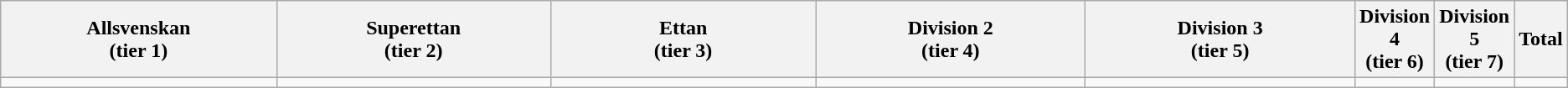<table class="wikitable">
<tr>
<th width="20%">Allsvenskan<br>(tier 1)</th>
<th width="20%">Superettan<br>(tier 2)</th>
<th width="20%">Ettan<br>(tier 3)</th>
<th width="20%">Division 2<br>(tier 4)</th>
<th width="20%">Division 3<br>(tier 5)</th>
<th width="20%">Division 4<br>(tier 6)</th>
<th width="20%">Division 5<br>(tier 7)</th>
<th width="20%">Total</th>
</tr>
<tr>
<td></td>
<td></td>
<td></td>
<td></td>
<td></td>
<td></td>
<td></td>
<td></td>
</tr>
</table>
